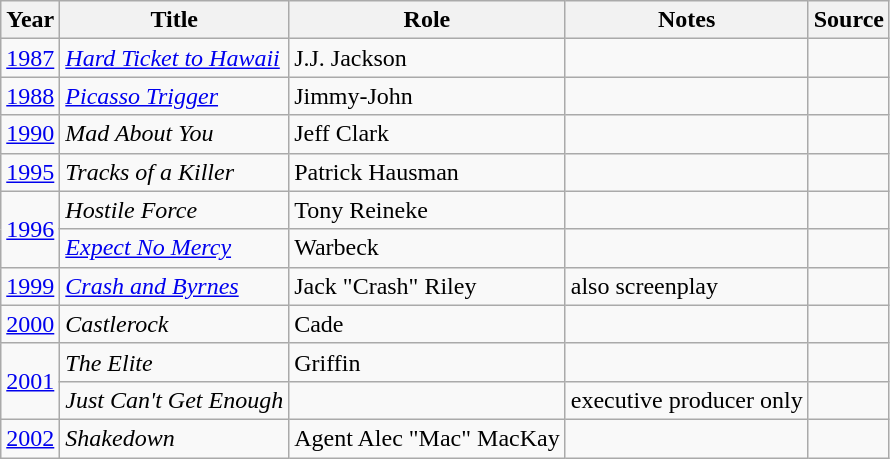<table class="wikitable sortable plainrowheaders">
<tr>
<th>Year</th>
<th>Title</th>
<th>Role</th>
<th class="unsortable">Notes</th>
<th class="unsortable">Source</th>
</tr>
<tr>
<td><a href='#'>1987</a></td>
<td><em><a href='#'>Hard Ticket to Hawaii</a></em></td>
<td>J.J. Jackson</td>
<td></td>
<td></td>
</tr>
<tr>
<td><a href='#'>1988</a></td>
<td><em><a href='#'>Picasso Trigger</a></em></td>
<td>Jimmy-John</td>
<td></td>
<td></td>
</tr>
<tr>
<td><a href='#'>1990</a></td>
<td><em>Mad About You</em></td>
<td>Jeff Clark</td>
<td></td>
<td></td>
</tr>
<tr>
<td><a href='#'>1995</a></td>
<td><em>Tracks of a Killer</em></td>
<td>Patrick Hausman</td>
<td></td>
<td></td>
</tr>
<tr>
<td rowspan="2"><a href='#'>1996</a></td>
<td><em>Hostile Force</em></td>
<td>Tony Reineke</td>
<td></td>
<td></td>
</tr>
<tr>
<td><em><a href='#'>Expect No Mercy</a></em></td>
<td>Warbeck</td>
<td></td>
<td></td>
</tr>
<tr>
<td><a href='#'>1999</a></td>
<td><em><a href='#'>Crash and Byrnes</a></em></td>
<td>Jack "Crash" Riley</td>
<td>also screenplay</td>
<td></td>
</tr>
<tr>
<td><a href='#'>2000</a></td>
<td><em>Castlerock</em></td>
<td>Cade</td>
<td></td>
<td></td>
</tr>
<tr>
<td rowspan="2"><a href='#'>2001</a></td>
<td><em>The Elite</em></td>
<td>Griffin</td>
<td></td>
<td></td>
</tr>
<tr>
<td><em>Just Can't Get Enough</em></td>
<td></td>
<td>executive producer only</td>
<td></td>
</tr>
<tr>
<td><a href='#'>2002</a></td>
<td><em>Shakedown</em></td>
<td>Agent Alec "Mac" MacKay</td>
<td></td>
<td></td>
</tr>
</table>
